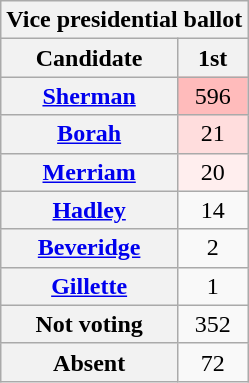<table class="wikitable sortable" style="text-align:center">
<tr>
<th colspan="2"><strong>Vice presidential ballot</strong></th>
</tr>
<tr>
<th>Candidate</th>
<th>1st</th>
</tr>
<tr>
<th><a href='#'>Sherman</a></th>
<td style="background:#fbb;">596</td>
</tr>
<tr>
<th><a href='#'>Borah</a></th>
<td style="background:#fdd;">21</td>
</tr>
<tr>
<th><a href='#'>Merriam</a></th>
<td style="background:#fee;">20</td>
</tr>
<tr>
<th><a href='#'>Hadley</a></th>
<td>14</td>
</tr>
<tr>
<th><a href='#'>Beveridge</a></th>
<td>2</td>
</tr>
<tr>
<th><a href='#'>Gillette</a></th>
<td>1</td>
</tr>
<tr>
<th>Not voting</th>
<td>352</td>
</tr>
<tr>
<th>Absent</th>
<td>72</td>
</tr>
</table>
